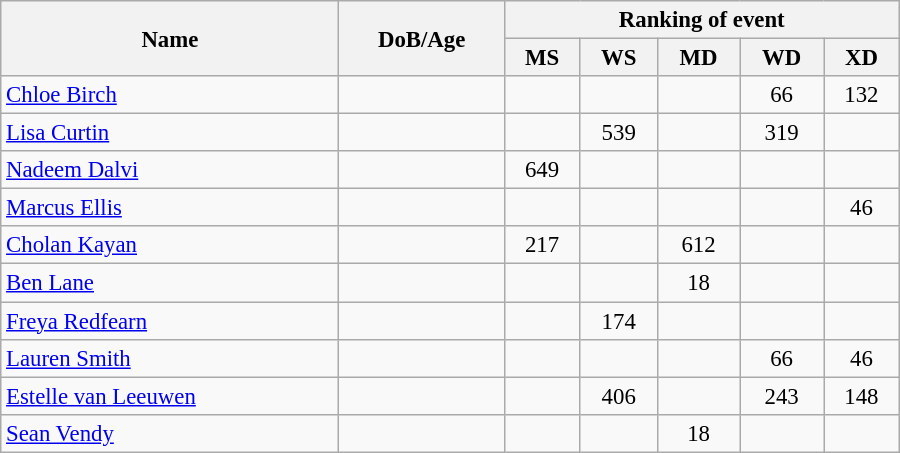<table class="wikitable" style="width:600px; font-size:95%; text-align:center">
<tr>
<th rowspan="2" align="left">Name</th>
<th rowspan="2" align="left">DoB/Age</th>
<th colspan="5" align="center">Ranking of event</th>
</tr>
<tr>
<th align="left">MS</th>
<th align="left">WS</th>
<th align="left">MD</th>
<th align="left">WD</th>
<th align="left">XD</th>
</tr>
<tr>
<td align="left"><a href='#'>Chloe Birch</a></td>
<td align="left"></td>
<td></td>
<td></td>
<td></td>
<td>66</td>
<td>132</td>
</tr>
<tr>
<td align="left"><a href='#'>Lisa Curtin</a></td>
<td align="left"></td>
<td></td>
<td>539</td>
<td></td>
<td>319</td>
<td></td>
</tr>
<tr>
<td align="left"><a href='#'>Nadeem Dalvi</a></td>
<td align="left"></td>
<td>649</td>
<td></td>
<td></td>
<td></td>
<td></td>
</tr>
<tr>
<td align="left"><a href='#'>Marcus Ellis</a></td>
<td align="left"></td>
<td></td>
<td></td>
<td></td>
<td></td>
<td>46</td>
</tr>
<tr>
<td align="left"><a href='#'>Cholan Kayan</a></td>
<td align="left"></td>
<td>217</td>
<td></td>
<td>612</td>
<td></td>
<td></td>
</tr>
<tr>
<td align="left"><a href='#'>Ben Lane</a></td>
<td align="left"></td>
<td></td>
<td></td>
<td>18</td>
<td></td>
<td></td>
</tr>
<tr>
<td align="left"><a href='#'>Freya Redfearn</a></td>
<td align="left"></td>
<td></td>
<td>174</td>
<td></td>
<td></td>
<td></td>
</tr>
<tr>
<td align="left"><a href='#'>Lauren Smith</a></td>
<td align="left"></td>
<td></td>
<td></td>
<td></td>
<td>66</td>
<td>46</td>
</tr>
<tr>
<td align="left"><a href='#'>Estelle van Leeuwen</a></td>
<td align="left"></td>
<td></td>
<td>406</td>
<td></td>
<td>243</td>
<td>148</td>
</tr>
<tr>
<td align="left"><a href='#'>Sean Vendy</a></td>
<td align="left"></td>
<td></td>
<td></td>
<td>18</td>
<td></td>
<td></td>
</tr>
</table>
